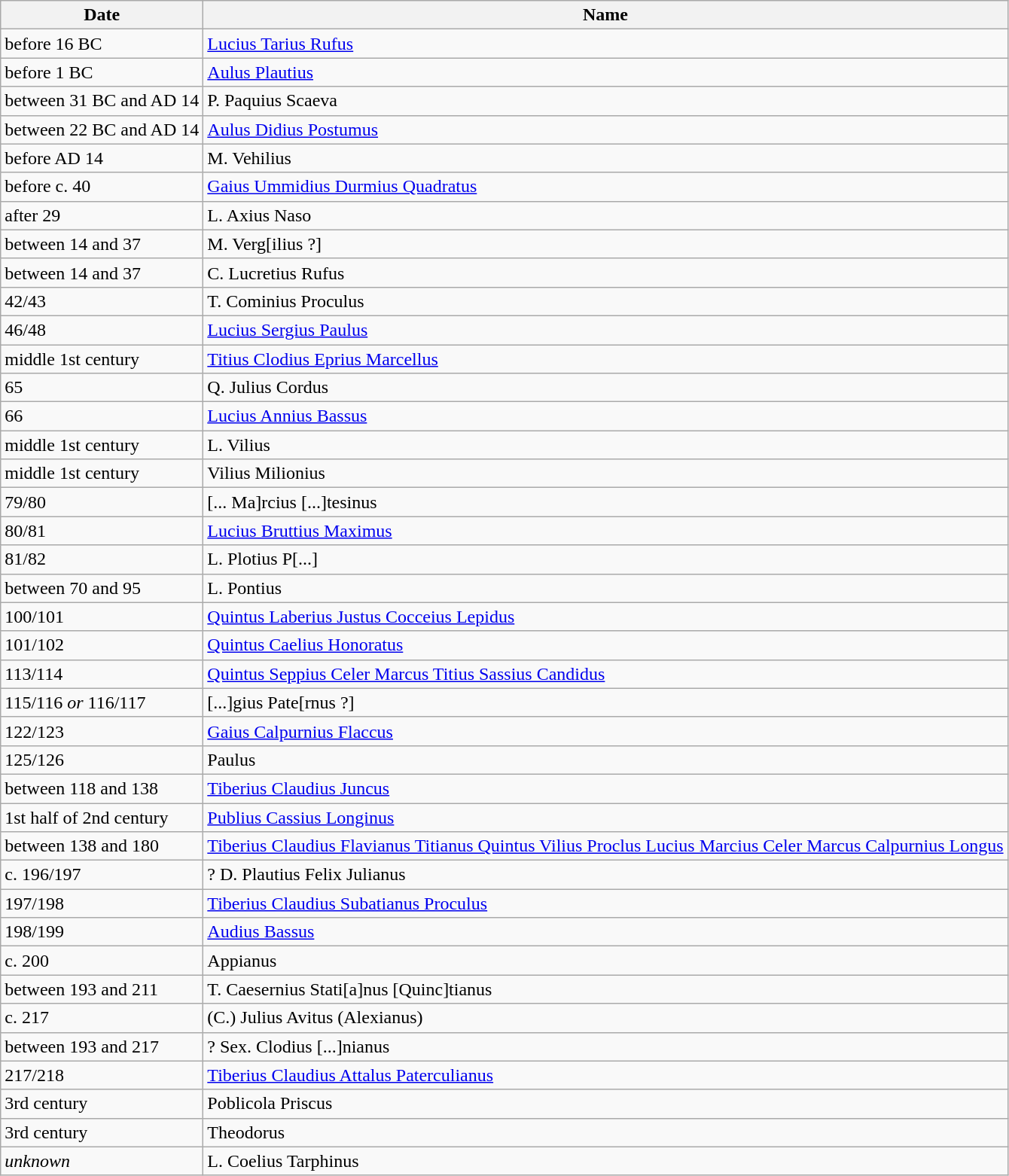<table class="wikitable">
<tr>
<th>Date</th>
<th>Name</th>
</tr>
<tr>
<td>before 16 BC</td>
<td><a href='#'>Lucius Tarius Rufus</a></td>
</tr>
<tr>
<td>before 1 BC</td>
<td><a href='#'>Aulus Plautius</a></td>
</tr>
<tr>
<td>between 31 BC and AD 14</td>
<td>P. Paquius Scaeva</td>
</tr>
<tr>
<td>between 22 BC and AD 14</td>
<td><a href='#'>Aulus Didius Postumus</a></td>
</tr>
<tr>
<td>before AD 14</td>
<td>M. Vehilius</td>
</tr>
<tr>
<td>before c. 40</td>
<td><a href='#'>Gaius Ummidius Durmius Quadratus</a></td>
</tr>
<tr>
<td>after 29</td>
<td>L. Axius Naso</td>
</tr>
<tr>
<td>between 14 and 37</td>
<td>M. Verg[ilius ?]</td>
</tr>
<tr>
<td>between 14 and 37</td>
<td>C. Lucretius Rufus</td>
</tr>
<tr>
<td>42/43</td>
<td>T. Cominius Proculus</td>
</tr>
<tr>
<td>46/48</td>
<td><a href='#'>Lucius Sergius Paulus</a></td>
</tr>
<tr>
<td>middle 1st century</td>
<td><a href='#'>Titius Clodius Eprius Marcellus</a></td>
</tr>
<tr>
<td>65</td>
<td>Q. Julius Cordus</td>
</tr>
<tr>
<td>66</td>
<td><a href='#'>Lucius Annius Bassus</a></td>
</tr>
<tr>
<td>middle 1st century</td>
<td>L. Vilius</td>
</tr>
<tr>
<td>middle 1st century</td>
<td>Vilius Milionius</td>
</tr>
<tr>
<td>79/80</td>
<td>[... Ma]rcius [...]tesinus</td>
</tr>
<tr>
<td>80/81</td>
<td><a href='#'>Lucius Bruttius Maximus</a></td>
</tr>
<tr>
<td>81/82</td>
<td>L. Plotius P[...]</td>
</tr>
<tr>
<td>between 70 and 95</td>
<td>L. Pontius</td>
</tr>
<tr>
<td>100/101</td>
<td><a href='#'>Quintus Laberius Justus Cocceius Lepidus</a></td>
</tr>
<tr>
<td>101/102</td>
<td><a href='#'>Quintus Caelius Honoratus</a></td>
</tr>
<tr>
<td>113/114</td>
<td><a href='#'>Quintus Seppius Celer Marcus Titius Sassius Candidus</a></td>
</tr>
<tr>
<td>115/116 <em>or</em> 116/117</td>
<td>[...]gius Pate[rnus ?]</td>
</tr>
<tr>
<td>122/123</td>
<td><a href='#'>Gaius Calpurnius Flaccus</a></td>
</tr>
<tr>
<td>125/126</td>
<td>Paulus</td>
</tr>
<tr>
<td>between 118 and 138</td>
<td><a href='#'>Tiberius Claudius Juncus</a></td>
</tr>
<tr>
<td>1st half of 2nd century</td>
<td><a href='#'>Publius Cassius Longinus</a></td>
</tr>
<tr>
<td>between 138 and 180</td>
<td><a href='#'>Tiberius Claudius Flavianus Titianus Quintus Vilius Proclus Lucius Marcius Celer Marcus Calpurnius Longus</a></td>
</tr>
<tr>
<td>c. 196/197</td>
<td>? D. Plautius Felix Julianus</td>
</tr>
<tr>
<td>197/198</td>
<td><a href='#'>Tiberius Claudius Subatianus Proculus</a></td>
</tr>
<tr>
<td>198/199</td>
<td><a href='#'>Audius Bassus</a></td>
</tr>
<tr>
<td>c. 200</td>
<td>Appianus</td>
</tr>
<tr>
<td>between 193 and 211</td>
<td>T. Caesernius Stati[a]nus [Quinc]tianus</td>
</tr>
<tr>
<td>c. 217</td>
<td>(C.) Julius Avitus (Alexianus)</td>
</tr>
<tr>
<td>between 193 and 217</td>
<td>? Sex. Clodius [...]nianus</td>
</tr>
<tr>
<td>217/218</td>
<td><a href='#'>Tiberius Claudius Attalus Paterculianus</a></td>
</tr>
<tr>
<td>3rd century</td>
<td>Poblicola Priscus</td>
</tr>
<tr>
<td>3rd century</td>
<td>Theodorus</td>
</tr>
<tr>
<td><em>unknown</em></td>
<td>L. Coelius Tarphinus</td>
</tr>
</table>
